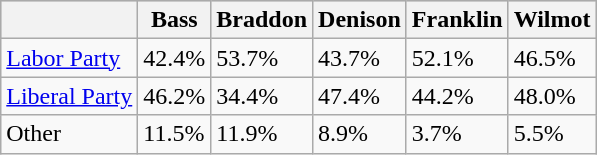<table class="wikitable">
<tr style="background:#ccc;">
<th></th>
<th>Bass</th>
<th>Braddon</th>
<th>Denison</th>
<th>Franklin</th>
<th>Wilmot</th>
</tr>
<tr>
<td><a href='#'>Labor Party</a></td>
<td>42.4%</td>
<td>53.7%</td>
<td>43.7%</td>
<td>52.1%</td>
<td>46.5%</td>
</tr>
<tr>
<td><a href='#'>Liberal Party</a></td>
<td>46.2%</td>
<td>34.4%</td>
<td>47.4%</td>
<td>44.2%</td>
<td>48.0%</td>
</tr>
<tr>
<td>Other</td>
<td>11.5%</td>
<td>11.9%</td>
<td>8.9%</td>
<td>3.7%</td>
<td>5.5%</td>
</tr>
</table>
